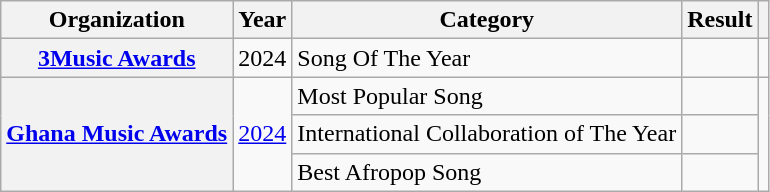<table class="wikitable sortable plainrowheaders">
<tr>
<th>Organization</th>
<th>Year</th>
<th>Category</th>
<th>Result</th>
<th class="unsortable"></th>
</tr>
<tr>
<th scope="row"><a href='#'>3Music Awards</a></th>
<td>2024</td>
<td>Song Of The Year</td>
<td></td>
<td style="text-align: center"></td>
</tr>
<tr>
<th rowspan="3" scope="row"><a href='#'>Ghana Music Awards</a></th>
<td rowspan="3"><a href='#'>2024</a></td>
<td>Most Popular Song</td>
<td></td>
<td rowspan="3" style="text-align: center"></td>
</tr>
<tr>
<td>International Collaboration of The Year</td>
<td></td>
</tr>
<tr>
<td>Best Afropop Song</td>
<td></td>
</tr>
</table>
